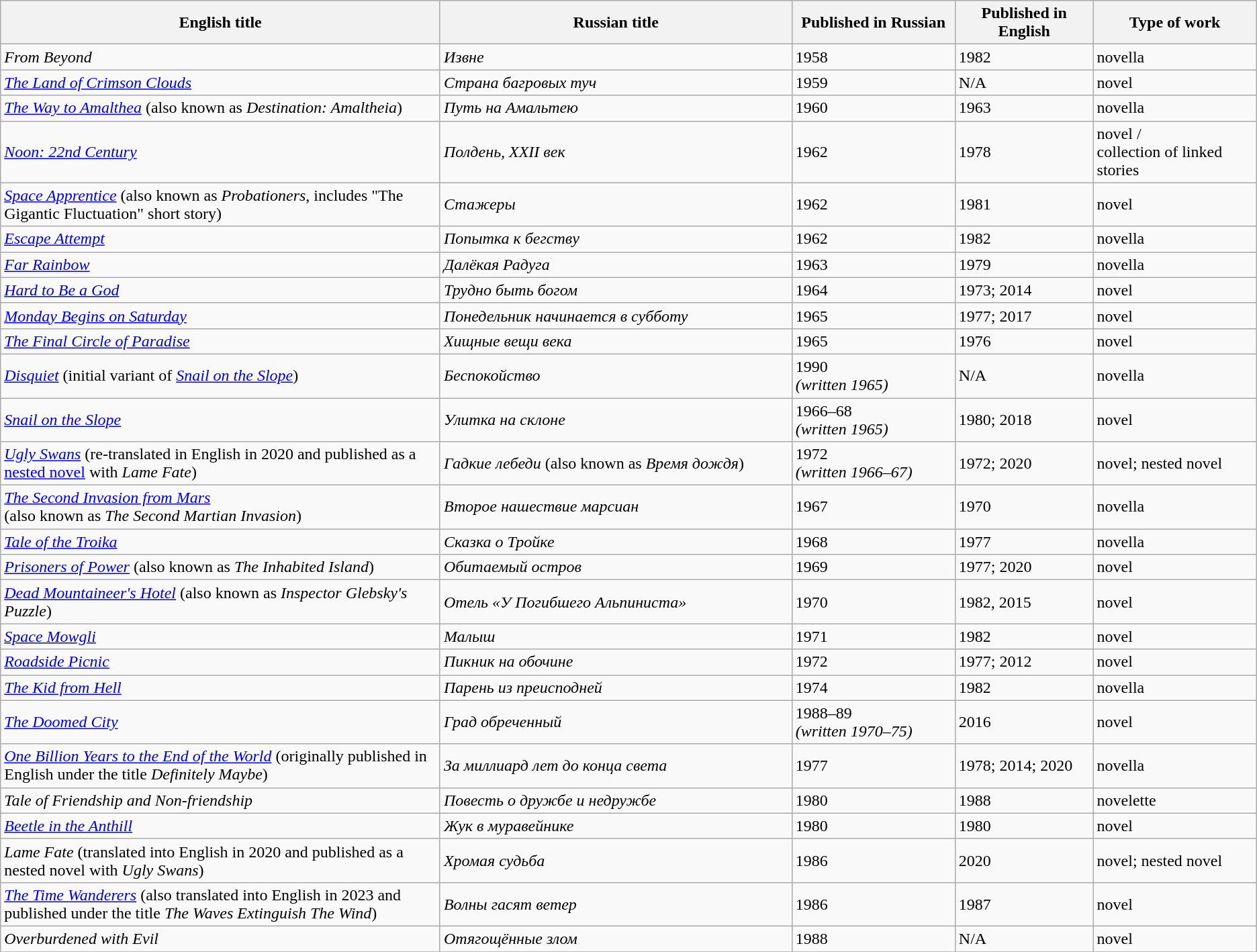<table class="sortable wikitable">
<tr>
<th style="width:35%;">English title</th>
<th style="width:28%;">Russian title</th>
<th style="width:13%;">Published in Russian</th>
<th style="width:11%;">Published in English</th>
<th style="width:14%;">Type of work</th>
</tr>
<tr>
<td><em>From Beyond</em></td>
<td><em>Извне</em></td>
<td>1958</td>
<td>1982</td>
<td>novella</td>
</tr>
<tr>
<td><em><a href='#'>The Land of Crimson Clouds</a></em></td>
<td><em>Страна багровых туч</em></td>
<td>1959</td>
<td>N/A</td>
<td>novel</td>
</tr>
<tr>
<td><em><a href='#'>The Way to Amalthea</a></em> (also known as <em>Destination: Amaltheia</em>)</td>
<td><em>Путь на Амальтею</em></td>
<td>1960</td>
<td>1963</td>
<td>novella</td>
</tr>
<tr>
<td><em><a href='#'>Noon: 22nd Century</a></em></td>
<td><em>Полдень, XXII век</em></td>
<td>1962</td>
<td>1978</td>
<td>novel / <br> collection of linked stories</td>
</tr>
<tr>
<td><em><a href='#'>Space Apprentice</a></em> (also known as <em>Probationers</em>, includes "The Gigantic Fluctuation" short story)</td>
<td><em>Стажеры</em></td>
<td>1962</td>
<td>1981</td>
<td>novel</td>
</tr>
<tr>
<td><em><a href='#'>Escape Attempt</a></em></td>
<td><em>Попытка к бегству</em></td>
<td>1962</td>
<td>1982</td>
<td>novella</td>
</tr>
<tr>
<td><em><a href='#'>Far Rainbow</a></em></td>
<td><em>Далёкая Радуга</em></td>
<td>1963</td>
<td>1979</td>
<td>novella</td>
</tr>
<tr>
<td><em><a href='#'>Hard to Be a God</a></em></td>
<td><em>Трудно быть богом</em></td>
<td>1964</td>
<td>1973; 2014</td>
<td>novel</td>
</tr>
<tr>
<td><em><a href='#'>Monday Begins on Saturday</a></em></td>
<td><em>Понедельник начинается в субботу</em></td>
<td>1965</td>
<td>1977; 2017</td>
<td>novel</td>
</tr>
<tr>
<td><em><a href='#'>The Final Circle of Paradise</a></em></td>
<td><em>Хищные вещи века</em></td>
<td>1965</td>
<td>1976</td>
<td>novel</td>
</tr>
<tr>
<td><em><a href='#'>Disquiet</a></em> (initial variant of <em><a href='#'>Snail on the Slope</a></em>)</td>
<td><em>Беспокойство</em></td>
<td>1990 <br> <em>(written 1965)</em></td>
<td>N/A</td>
<td>novella</td>
</tr>
<tr>
<td><em><a href='#'>Snail on the Slope</a></em></td>
<td><em>Улитка на склоне</em></td>
<td>1966–68 <br> <em>(written 1965)</em></td>
<td>1980; 2018</td>
<td>novel</td>
</tr>
<tr>
<td><em><a href='#'>Ugly Swans</a></em> (re-translated in English in 2020 and published as a <a href='#'>nested novel</a> with <em>Lame Fate</em>)</td>
<td><em>Гадкие лебеди</em> (also known as <em>Время дождя</em>)</td>
<td>1972 <br> <em>(written 1966–67)</em></td>
<td>1972; 2020</td>
<td>novel; nested novel</td>
</tr>
<tr>
<td><em><a href='#'>The Second Invasion from Mars</a></em> <br>(also known as <em>The Second Martian Invasion</em>)</td>
<td><em>Второе нашествие марсиан</em></td>
<td>1967</td>
<td>1970</td>
<td>novella</td>
</tr>
<tr>
<td><em><a href='#'>Tale of the Troika</a></em></td>
<td><em>Сказка о Тройке</em></td>
<td>1968</td>
<td>1977</td>
<td>novella</td>
</tr>
<tr>
<td><em><a href='#'>Prisoners of Power</a></em> (also known as <em>The Inhabited Island</em>)</td>
<td><em>Обитаемый остров</em></td>
<td>1969</td>
<td>1977; 2020</td>
<td>novel</td>
</tr>
<tr>
<td><em><a href='#'>Dead Mountaineer's Hotel</a></em> (also known as <em>Inspector Glebsky's Puzzle</em>)</td>
<td><em>Отель «У Погибшего Альпиниста»</em></td>
<td>1970</td>
<td>1982, 2015</td>
<td>novel</td>
</tr>
<tr>
<td><em><a href='#'>Space Mowgli</a></em></td>
<td><em>Малыш</em></td>
<td>1971</td>
<td>1982</td>
<td>novel</td>
</tr>
<tr>
<td><em><a href='#'>Roadside Picnic</a></em></td>
<td><em>Пикник на обочине</em></td>
<td>1972</td>
<td>1977; 2012</td>
<td>novel</td>
</tr>
<tr>
<td><em><a href='#'>The Kid from Hell</a></em></td>
<td><em>Парень из преисподней</em></td>
<td>1974</td>
<td>1982</td>
<td>novella</td>
</tr>
<tr>
<td><em><a href='#'>The Doomed City</a></em></td>
<td><em>Град обреченный</em></td>
<td>1988–89 <br> <em>(written 1970–75)</em></td>
<td>2016</td>
<td>novel</td>
</tr>
<tr>
<td><em><a href='#'>One Billion Years to the End of the World</a></em> (originally published in English under the title <em>Definitely Maybe</em>)</td>
<td><em>За миллиард лет до конца света</em></td>
<td>1977</td>
<td>1978; 2014; 2020</td>
<td>novella</td>
</tr>
<tr>
<td><em>Tale of Friendship and Non-friendship</em></td>
<td><em>Повесть о дружбе и недружбе</em></td>
<td>1980</td>
<td>1988</td>
<td>novelette</td>
</tr>
<tr>
<td><em><a href='#'>Beetle in the Anthill</a></em></td>
<td><em>Жук в муравейнике</em></td>
<td>1980</td>
<td>1980</td>
<td>novel</td>
</tr>
<tr>
<td><em>Lame Fate</em> (translated into English in 2020 and published as a nested novel with <em>Ugly Swans</em>)</td>
<td><em>Хромая судьба</em></td>
<td>1986</td>
<td>2020</td>
<td>novel; nested novel</td>
</tr>
<tr>
<td><em><a href='#'>The Time Wanderers</a></em> (also translated into English in 2023 and published under the title <em>The Waves Extinguish The Wind</em>)</td>
<td><em>Волны гасят ветер</em></td>
<td>1986</td>
<td>1987</td>
<td>novel</td>
</tr>
<tr>
<td><em>Overburdened with Evil</em></td>
<td><em>Отягощённые злом</em></td>
<td>1988</td>
<td>N/A</td>
<td>novel</td>
</tr>
<tr>
</tr>
</table>
